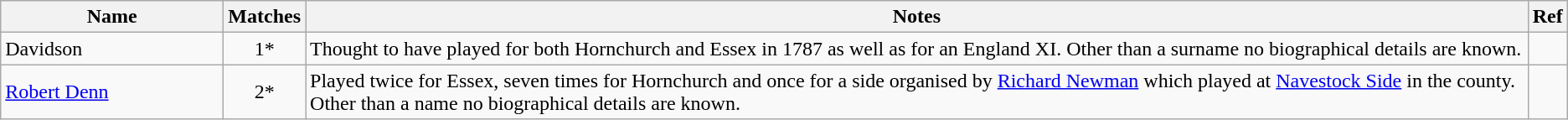<table class="wikitable">
<tr>
<th style="width:170px">Name</th>
<th>Matches</th>
<th>Notes</th>
<th>Ref</th>
</tr>
<tr>
<td>Davidson</td>
<td align=center>1*</td>
<td>Thought to have played for both Hornchurch and Essex in 1787 as well as for an England XI. Other than a surname no biographical details are known.</td>
<td></td>
</tr>
<tr>
<td><a href='#'>Robert Denn</a></td>
<td align=center>2*</td>
<td>Played twice for Essex, seven times for Hornchurch and once for a side organised by <a href='#'>Richard Newman</a> which played at <a href='#'>Navestock Side</a> in the county. Other than a name no biographical details are known.</td>
<td></td>
</tr>
</table>
